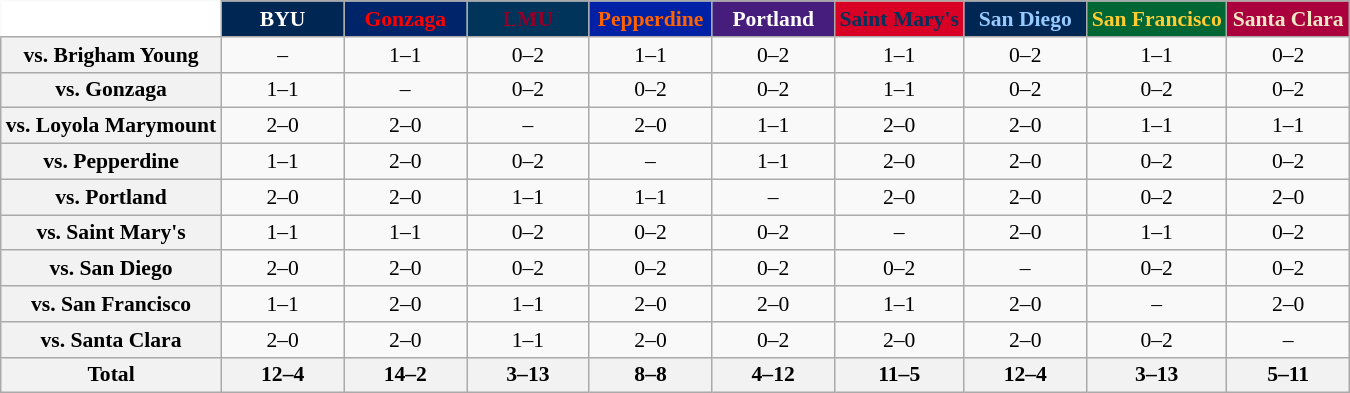<table class="wikitable" style="white-space:nowrap;font-size:90%;">
<tr>
<th colspan=1 style="background:white; border-top-style:hidden; border-left-style:hidden;"   width=75> </th>
<th style="background:#002654; color:#FFFFFF;"  width=75>BYU</th>
<th style="background:#002469; color:#FF0000;"  width=75>Gonzaga</th>
<th style="background:#00345B; color:#8E0028;"  width=75>LMU</th>
<th style="background:#0021A5; color:#FF6200;"  width=75>Pepperdine</th>
<th style="background:#461D7C; color:#FFFFFF;"  width=75>Portland</th>
<th style="background:#D80024; color:#06315B;"  width=75>Saint Mary's</th>
<th style="background:#002654; color:#97CAFF;"  width=75>San Diego</th>
<th style="background:#006633; color:#FFCC33;"  width=75>San Francisco</th>
<th style="background:#AA003D; color:#F0E8C4;"  width=75>Santa Clara</th>
</tr>
<tr style="text-align:center;">
<th>vs. Brigham Young</th>
<td>–</td>
<td>1–1</td>
<td>0–2</td>
<td>1–1</td>
<td>0–2</td>
<td>1–1</td>
<td>0–2</td>
<td>1–1</td>
<td>0–2</td>
</tr>
<tr style="text-align:center;">
<th>vs. Gonzaga</th>
<td>1–1</td>
<td>–</td>
<td>0–2</td>
<td>0–2</td>
<td>0–2</td>
<td>1–1</td>
<td>0–2</td>
<td>0–2</td>
<td>0–2</td>
</tr>
<tr style="text-align:center;">
<th>vs. Loyola Marymount</th>
<td>2–0</td>
<td>2–0</td>
<td>–</td>
<td>2–0</td>
<td>1–1</td>
<td>2–0</td>
<td>2–0</td>
<td>1–1</td>
<td>1–1</td>
</tr>
<tr style="text-align:center;">
<th>vs. Pepperdine</th>
<td>1–1</td>
<td>2–0</td>
<td>0–2</td>
<td>–</td>
<td>1–1</td>
<td>2–0</td>
<td>2–0</td>
<td>0–2</td>
<td>0–2</td>
</tr>
<tr style="text-align:center;">
<th>vs. Portland</th>
<td>2–0</td>
<td>2–0</td>
<td>1–1</td>
<td>1–1</td>
<td>–</td>
<td>2–0</td>
<td>2–0</td>
<td>0–2</td>
<td>2–0</td>
</tr>
<tr style="text-align:center;">
<th>vs. Saint Mary's</th>
<td>1–1</td>
<td>1–1</td>
<td>0–2</td>
<td>0–2</td>
<td>0–2</td>
<td>–</td>
<td>2–0</td>
<td>1–1</td>
<td>0–2</td>
</tr>
<tr style="text-align:center;">
<th>vs. San Diego</th>
<td>2–0</td>
<td>2–0</td>
<td>0–2</td>
<td>0–2</td>
<td>0–2</td>
<td>0–2</td>
<td>–</td>
<td>0–2</td>
<td>0–2</td>
</tr>
<tr style="text-align:center;">
<th>vs. San Francisco</th>
<td>1–1</td>
<td>2–0</td>
<td>1–1</td>
<td>2–0</td>
<td>2–0</td>
<td>1–1</td>
<td>2–0</td>
<td>–</td>
<td>2–0</td>
</tr>
<tr style="text-align:center;">
<th>vs. Santa Clara</th>
<td>2–0</td>
<td>2–0</td>
<td>1–1</td>
<td>2–0</td>
<td>0–2</td>
<td>2–0</td>
<td>2–0</td>
<td>0–2</td>
<td>–<br></td>
</tr>
<tr style="text-align:center;">
<th>Total</th>
<th>12–4</th>
<th>14–2</th>
<th>3–13</th>
<th>8–8</th>
<th>4–12</th>
<th>11–5</th>
<th>12–4</th>
<th>3–13</th>
<th>5–11</th>
</tr>
</table>
